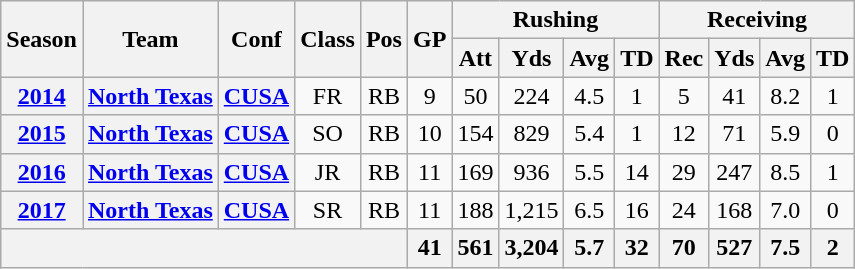<table class="wikitable" style="text-align: center;">
<tr>
<th rowspan="2">Season</th>
<th rowspan="2">Team</th>
<th rowspan="2">Conf</th>
<th rowspan="2">Class</th>
<th rowspan="2">Pos</th>
<th rowspan="2">GP</th>
<th colspan="4">Rushing</th>
<th colspan="4">Receiving</th>
</tr>
<tr>
<th>Att</th>
<th>Yds</th>
<th>Avg</th>
<th>TD</th>
<th>Rec</th>
<th>Yds</th>
<th>Avg</th>
<th>TD</th>
</tr>
<tr>
<th><a href='#'>2014</a></th>
<th><a href='#'>North Texas</a></th>
<th><a href='#'>CUSA</a></th>
<td>FR</td>
<td>RB</td>
<td>9</td>
<td>50</td>
<td>224</td>
<td>4.5</td>
<td>1</td>
<td>5</td>
<td>41</td>
<td>8.2</td>
<td>1</td>
</tr>
<tr>
<th><a href='#'>2015</a></th>
<th><a href='#'>North Texas</a></th>
<th><a href='#'>CUSA</a></th>
<td>SO</td>
<td>RB</td>
<td>10</td>
<td>154</td>
<td>829</td>
<td>5.4</td>
<td>1</td>
<td>12</td>
<td>71</td>
<td>5.9</td>
<td>0</td>
</tr>
<tr>
<th><a href='#'>2016</a></th>
<th><a href='#'>North Texas</a></th>
<th><a href='#'>CUSA</a></th>
<td>JR</td>
<td>RB</td>
<td>11</td>
<td>169</td>
<td>936</td>
<td>5.5</td>
<td>14</td>
<td>29</td>
<td>247</td>
<td>8.5</td>
<td>1</td>
</tr>
<tr>
<th><a href='#'>2017</a></th>
<th><a href='#'>North Texas</a></th>
<th><a href='#'>CUSA</a></th>
<td>SR</td>
<td>RB</td>
<td>11</td>
<td>188</td>
<td>1,215</td>
<td>6.5</td>
<td>16</td>
<td>24</td>
<td>168</td>
<td>7.0</td>
<td>0</td>
</tr>
<tr>
<th colspan="5"></th>
<th>41</th>
<th>561</th>
<th>3,204</th>
<th>5.7</th>
<th>32</th>
<th>70</th>
<th>527</th>
<th>7.5</th>
<th>2</th>
</tr>
</table>
